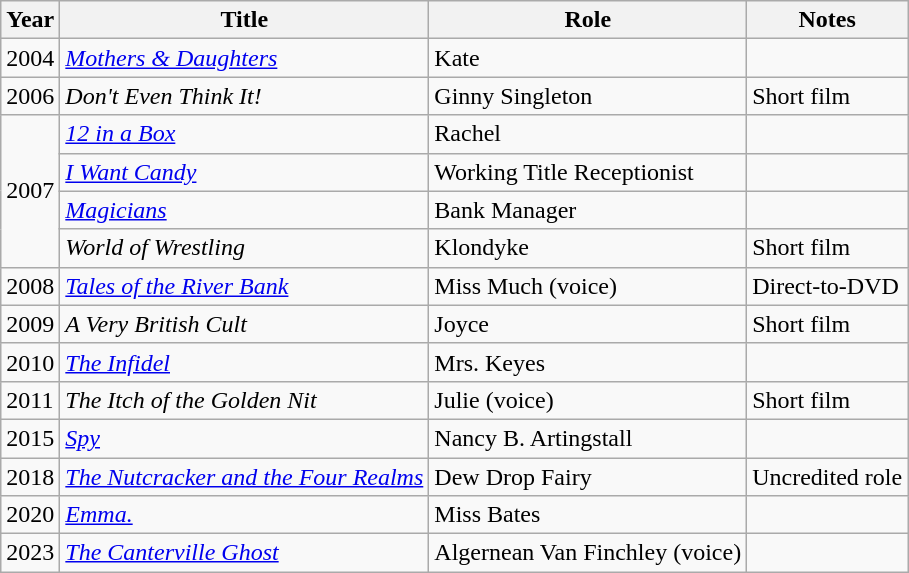<table class="wikitable">
<tr>
<th>Year</th>
<th>Title</th>
<th>Role</th>
<th>Notes</th>
</tr>
<tr>
<td>2004</td>
<td><em><a href='#'>Mothers & Daughters</a></em></td>
<td>Kate</td>
<td></td>
</tr>
<tr>
<td>2006</td>
<td><em>Don't Even Think It!</em></td>
<td>Ginny Singleton</td>
<td>Short film</td>
</tr>
<tr>
<td rowspan="4">2007</td>
<td><em><a href='#'>12 in a Box</a></em></td>
<td>Rachel</td>
<td></td>
</tr>
<tr>
<td><em><a href='#'>I Want Candy</a></em></td>
<td>Working Title Receptionist</td>
<td></td>
</tr>
<tr>
<td><em><a href='#'>Magicians</a></em></td>
<td>Bank Manager</td>
<td></td>
</tr>
<tr>
<td><em>World of Wrestling</em></td>
<td>Klondyke</td>
<td>Short film</td>
</tr>
<tr>
<td>2008</td>
<td><em><a href='#'>Tales of the River Bank</a></em></td>
<td>Miss Much (voice)</td>
<td>Direct-to-DVD</td>
</tr>
<tr>
<td>2009</td>
<td><em>A Very British Cult</em></td>
<td>Joyce</td>
<td>Short film</td>
</tr>
<tr>
<td>2010</td>
<td><em><a href='#'>The Infidel</a></em></td>
<td>Mrs. Keyes</td>
<td></td>
</tr>
<tr>
<td>2011</td>
<td><em>The Itch of the Golden Nit</em></td>
<td>Julie (voice)</td>
<td>Short film</td>
</tr>
<tr>
<td>2015</td>
<td><em><a href='#'>Spy</a></em></td>
<td>Nancy B. Artingstall</td>
<td></td>
</tr>
<tr>
<td>2018</td>
<td><em><a href='#'>The Nutcracker and the Four Realms</a></em></td>
<td>Dew Drop Fairy</td>
<td>Uncredited role</td>
</tr>
<tr>
<td>2020</td>
<td><em><a href='#'>Emma.</a></em></td>
<td>Miss Bates</td>
<td></td>
</tr>
<tr>
<td>2023</td>
<td><em><a href='#'>The Canterville Ghost</a></em></td>
<td>Algernean Van Finchley (voice)</td>
<td></td>
</tr>
</table>
